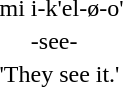<table>
<tr>
<td>mi</td>
<td>i-k'el-ø-o'</td>
</tr>
<tr>
<td></td>
<td>-see-</td>
</tr>
<tr>
<td colspan="2">'They see it.'</td>
</tr>
</table>
